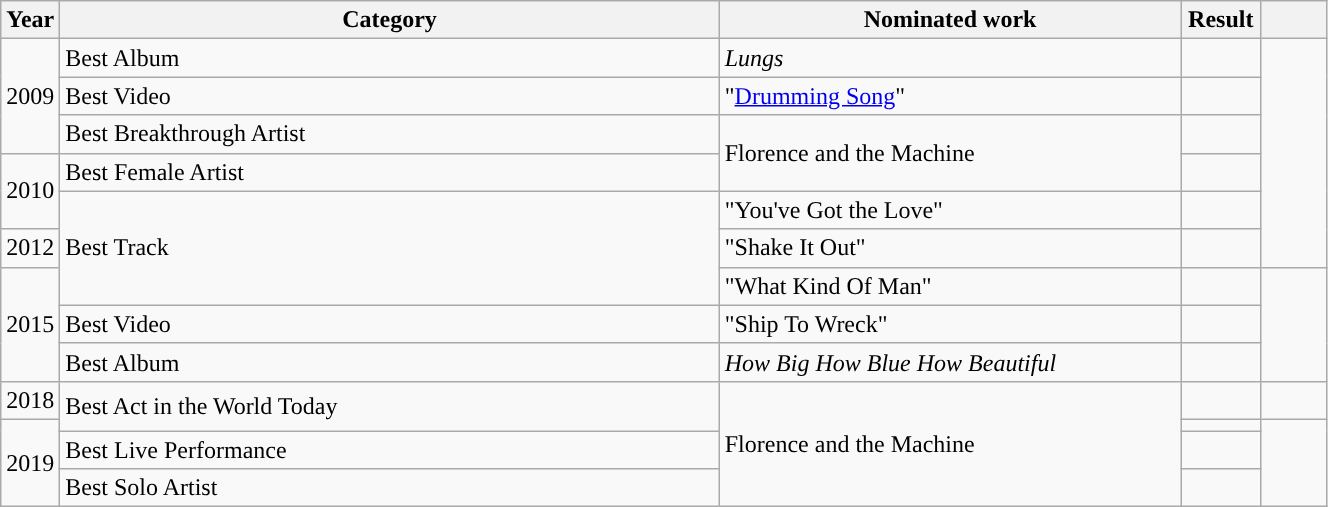<table class="wikitable plainrowheaders" style="width:70%;">
<tr>
<th scope="col" style="width:4%;">Year</th>
<th scope="col" style="width:50%;">Category</th>
<th scope="col" style="width:35%;">Nominated work</th>
<th scope="col" style="width:6%;">Result</th>
<th scope="col" style="width:6%;"></th>
</tr>
<tr>
<td rowspan="3">2009</td>
<td>Best Album</td>
<td><em>Lungs</em></td>
<td></td>
</tr>
<tr>
<td>Best Video</td>
<td>"<a href='#'>Drumming Song</a>"</td>
<td></td>
</tr>
<tr>
<td>Best Breakthrough Artist</td>
<td rowspan="2">Florence and the Machine</td>
<td></td>
</tr>
<tr>
<td rowspan="2">2010</td>
<td>Best Female Artist</td>
<td></td>
</tr>
<tr>
<td rowspan="3">Best Track</td>
<td>"You've Got the Love"</td>
<td></td>
</tr>
<tr>
<td>2012</td>
<td>"Shake It Out"</td>
<td></td>
</tr>
<tr>
<td rowspan="3">2015</td>
<td>"What Kind Of Man"</td>
<td></td>
<td rowspan="3" style="text-align:center;"></td>
</tr>
<tr>
<td>Best Video</td>
<td>"Ship To Wreck"</td>
<td></td>
</tr>
<tr>
<td>Best Album</td>
<td><em>How Big How Blue How Beautiful</em></td>
<td></td>
</tr>
<tr>
<td>2018</td>
<td rowspan=2>Best Act in the World Today</td>
<td rowspan=4>Florence and the Machine</td>
<td></td>
</tr>
<tr>
<td rowspan=3>2019</td>
<td></td>
<td rowspan=3></td>
</tr>
<tr>
<td>Best Live Performance</td>
<td></td>
</tr>
<tr>
<td>Best Solo Artist</td>
<td></td>
</tr>
</table>
